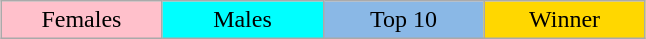<table class="wikitable" style="margin:1em auto; text-align:center;">
<tr>
<td style="background:pink; width:100px;">Females</td>
<td style="background:cyan; width:100px;">Males</td>
<td style="background:#8ab8e6; width:100px;">Top 10</td>
<td style="background:gold; width:100px;">Winner</td>
</tr>
</table>
